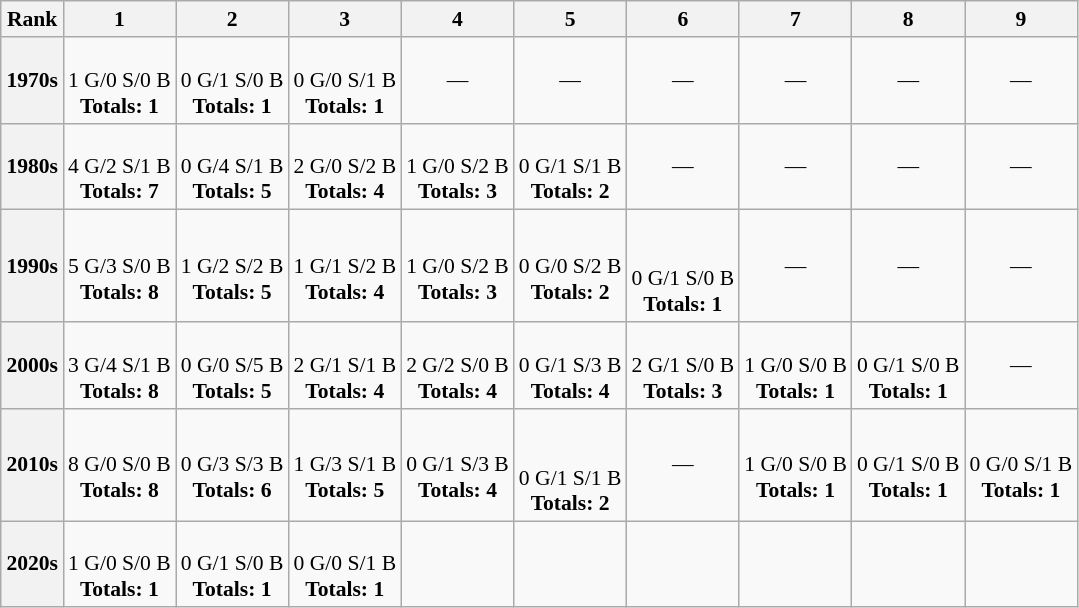<table class="wikitable" style="text-align: center; font-size: 90%; margin-left: 1em;">
<tr>
<th>Rank</th>
<th>1</th>
<th>2</th>
<th>3</th>
<th>4</th>
<th>5</th>
<th>6</th>
<th>7</th>
<th>8</th>
<th>9</th>
</tr>
<tr>
<th>1970s</th>
<td><br>1 G/0 S/0 B<br><strong>Totals: 1</strong></td>
<td><br>0 G/1 S/0 B<br><strong>Totals: 1</strong></td>
<td><br>0 G/0 S/1 B<br><strong>Totals: 1</strong></td>
<td>—</td>
<td>—</td>
<td>—</td>
<td>—</td>
<td>—</td>
<td>—</td>
</tr>
<tr>
<th>1980s</th>
<td><br>4 G/2 S/1 B<br><strong>Totals: 7</strong></td>
<td><br>0 G/4 S/1 B<br><strong>Totals: 5</strong></td>
<td><br>2 G/0 S/2 B<br><strong>Totals: 4</strong></td>
<td><br>1 G/0 S/2 B<br><strong>Totals: 3</strong></td>
<td><br>0 G/1 S/1 B<br><strong>Totals: 2</strong></td>
<td>—</td>
<td>—</td>
<td>—</td>
<td>—</td>
</tr>
<tr>
<th>1990s</th>
<td><br>5 G/3 S/0 B<br><strong>Totals: 8</strong></td>
<td><br>1 G/2 S/2 B<br><strong>Totals: 5</strong></td>
<td><br>1 G/1 S/2 B<br><strong>Totals: 4</strong></td>
<td><br>1 G/0 S/2 B<br><strong>Totals: 3</strong></td>
<td><br>0 G/0 S/2 B<br><strong>Totals: 2</strong></td>
<td><br><br>0 G/1 S/0 B<br><strong>Totals: 1</strong></td>
<td>—</td>
<td>—</td>
<td>—</td>
</tr>
<tr>
<th>2000s</th>
<td><br>3 G/4 S/1 B<br><strong>Totals: 8</strong></td>
<td><br>0 G/0 S/5 B<br><strong>Totals: 5</strong></td>
<td><br>2 G/1 S/1 B<br><strong>Totals: 4</strong></td>
<td><br>2 G/2 S/0 B<br><strong>Totals: 4</strong></td>
<td><br>0 G/1 S/3 B<br><strong>Totals: 4</strong></td>
<td><br>2 G/1 S/0 B<br><strong>Totals: 3</strong></td>
<td><br>1 G/0 S/0 B<br><strong>Totals: 1</strong></td>
<td><br>0 G/1 S/0 B<br><strong>Totals: 1</strong></td>
<td>—</td>
</tr>
<tr>
<th>2010s</th>
<td><br>8 G/0 S/0 B<br><strong>Totals: 8</strong></td>
<td><br>0 G/3 S/3 B<br><strong>Totals: 6</strong></td>
<td><br>1 G/3 S/1 B<br><strong>Totals: 5</strong></td>
<td><br>0 G/1 S/3 B<br><strong>Totals: 4</strong></td>
<td><br><br>0 G/1 S/1 B<br><strong>Totals: 2</strong></td>
<td>—</td>
<td><br>1 G/0 S/0 B<br><strong>Totals: 1</strong></td>
<td><br>0 G/1 S/0 B<br><strong>Totals: 1</strong></td>
<td><br>0 G/0 S/1 B<br><strong>Totals: 1</strong></td>
</tr>
<tr>
<th>2020s</th>
<td><br>1 G/0 S/0 B<br><strong>Totals: 1</strong></td>
<td><br>0 G/1 S/0 B<br><strong>Totals: 1</strong></td>
<td><br>0 G/0 S/1 B<br><strong>Totals: 1</strong></td>
<td></td>
<td></td>
<td></td>
<td></td>
<td></td>
<td></td>
</tr>
</table>
